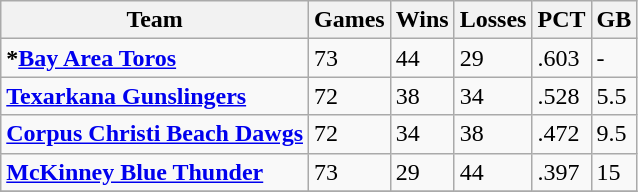<table class="wikitable">
<tr>
<th>Team</th>
<th>Games</th>
<th>Wins</th>
<th>Losses</th>
<th>PCT</th>
<th>GB</th>
</tr>
<tr>
<td><strong>*<a href='#'>Bay Area Toros</a></strong></td>
<td>73</td>
<td>44</td>
<td>29</td>
<td>.603</td>
<td>-</td>
</tr>
<tr>
<td><strong><a href='#'>Texarkana Gunslingers</a></strong></td>
<td>72</td>
<td>38</td>
<td>34</td>
<td>.528</td>
<td>5.5</td>
</tr>
<tr>
<td><strong><a href='#'>Corpus Christi Beach Dawgs</a></strong></td>
<td>72</td>
<td>34</td>
<td>38</td>
<td>.472</td>
<td>9.5</td>
</tr>
<tr>
<td><strong><a href='#'>McKinney Blue Thunder</a></strong></td>
<td>73</td>
<td>29</td>
<td>44</td>
<td>.397</td>
<td>15</td>
</tr>
<tr>
</tr>
</table>
